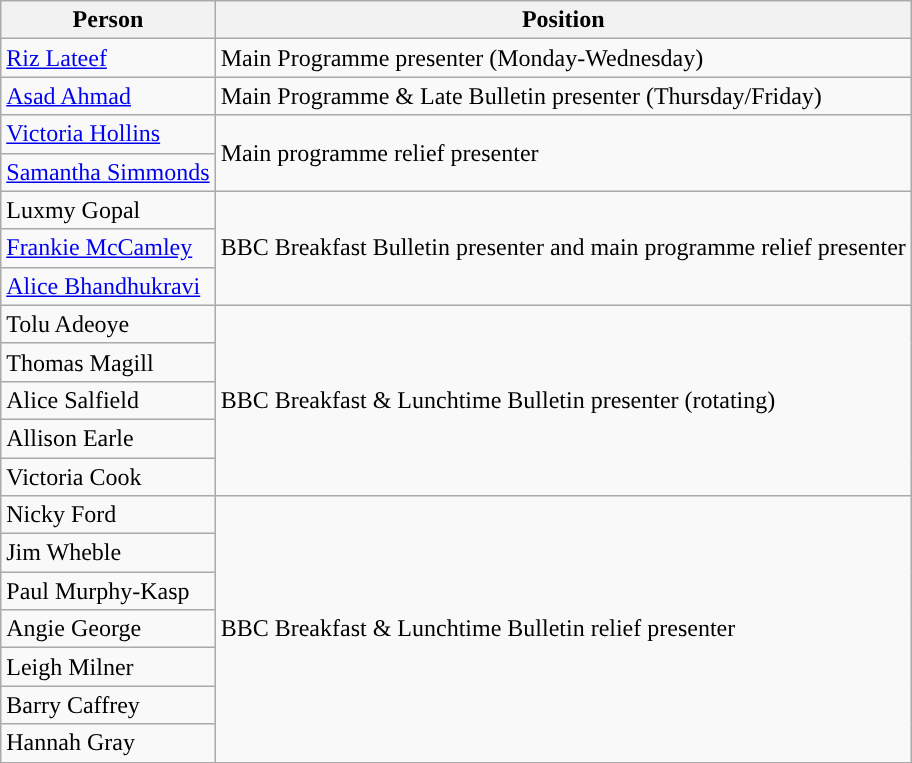<table class="wikitable">
<tr>
<th>Person</th>
<th>Position</th>
</tr>
<tr>
<td><a href='#'>Riz Lateef</a></td>
<td>Main Programme presenter (Monday-Wednesday)</td>
</tr>
<tr>
<td><a href='#'>Asad Ahmad</a></td>
<td>Main Programme & Late Bulletin presenter (Thursday/Friday)</td>
</tr>
<tr>
<td><a href='#'>Victoria Hollins</a></td>
<td rowspan="2">Main programme relief presenter</td>
</tr>
<tr>
<td><a href='#'>Samantha Simmonds</a></td>
</tr>
<tr>
<td>Luxmy Gopal</td>
<td rowspan="3">BBC Breakfast Bulletin presenter and main programme relief presenter</td>
</tr>
<tr>
<td><a href='#'>Frankie McCamley</a></td>
</tr>
<tr>
<td><a href='#'>Alice Bhandhukravi</a></td>
</tr>
<tr>
<td>Tolu Adeoye</td>
<td rowspan="5">BBC Breakfast & Lunchtime Bulletin presenter (rotating)</td>
</tr>
<tr>
<td>Thomas Magill</td>
</tr>
<tr>
<td>Alice Salfield</td>
</tr>
<tr>
<td>Allison Earle</td>
</tr>
<tr>
<td>Victoria Cook</td>
</tr>
<tr>
<td>Nicky Ford</td>
<td rowspan="7">BBC Breakfast & Lunchtime Bulletin relief presenter</td>
</tr>
<tr>
<td>Jim Wheble</td>
</tr>
<tr>
<td>Paul Murphy-Kasp</td>
</tr>
<tr>
<td>Angie George</td>
</tr>
<tr>
<td>Leigh Milner</td>
</tr>
<tr>
<td>Barry Caffrey</td>
</tr>
<tr>
<td>Hannah Gray</td>
</tr>
</table>
